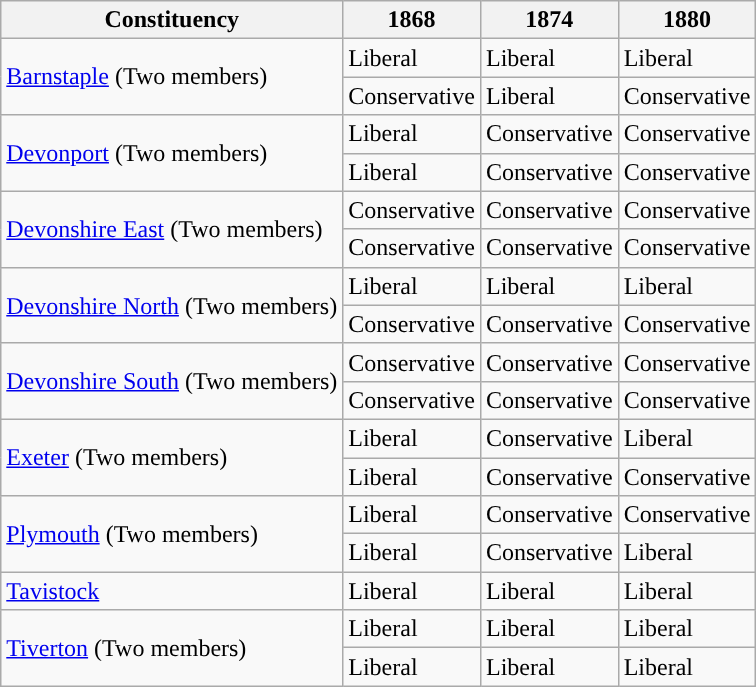<table class="wikitable">
<tr>
<th>Constituency</th>
<th>1868</th>
<th>1874</th>
<th>1880</th>
</tr>
<tr>
<td rowspan="2"><a href='#'>Barnstaple</a> (Two members)</td>
<td>Liberal</td>
<td>Liberal</td>
<td>Liberal</td>
</tr>
<tr>
<td>Conservative</td>
<td>Liberal</td>
<td>Conservative</td>
</tr>
<tr>
<td rowspan="2"><a href='#'>Devonport</a> (Two members)</td>
<td>Liberal</td>
<td>Conservative</td>
<td>Conservative</td>
</tr>
<tr>
<td>Liberal</td>
<td>Conservative</td>
<td>Conservative</td>
</tr>
<tr>
<td rowspan="2"><a href='#'>Devonshire East</a> (Two members)</td>
<td>Conservative</td>
<td>Conservative</td>
<td>Conservative</td>
</tr>
<tr>
<td>Conservative</td>
<td>Conservative</td>
<td>Conservative</td>
</tr>
<tr>
<td rowspan="2"><a href='#'>Devonshire North</a> (Two members)</td>
<td>Liberal</td>
<td>Liberal</td>
<td>Liberal</td>
</tr>
<tr>
<td>Conservative</td>
<td>Conservative</td>
<td>Conservative</td>
</tr>
<tr>
<td rowspan="2"><a href='#'>Devonshire South</a> (Two members)</td>
<td>Conservative</td>
<td>Conservative</td>
<td>Conservative</td>
</tr>
<tr>
<td>Conservative</td>
<td>Conservative</td>
<td>Conservative</td>
</tr>
<tr>
<td rowspan="2"><a href='#'>Exeter</a> (Two members)</td>
<td>Liberal</td>
<td>Conservative</td>
<td>Liberal</td>
</tr>
<tr>
<td>Liberal</td>
<td>Conservative</td>
<td>Conservative</td>
</tr>
<tr>
<td rowspan="2"><a href='#'>Plymouth</a> (Two members)</td>
<td>Liberal</td>
<td>Conservative</td>
<td>Conservative</td>
</tr>
<tr>
<td>Liberal</td>
<td>Conservative</td>
<td>Liberal</td>
</tr>
<tr>
<td><a href='#'>Tavistock</a></td>
<td>Liberal</td>
<td>Liberal</td>
<td>Liberal</td>
</tr>
<tr>
<td rowspan="2"><a href='#'>Tiverton</a> (Two members)</td>
<td>Liberal</td>
<td>Liberal</td>
<td>Liberal</td>
</tr>
<tr>
<td>Liberal</td>
<td>Liberal</td>
<td>Liberal</td>
</tr>
</table>
